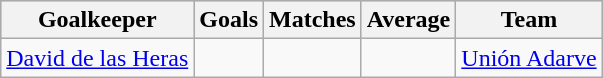<table class="wikitable sortable" class="wikitable">
<tr style="background:#ccc; text-align:center;">
<th>Goalkeeper</th>
<th>Goals</th>
<th>Matches</th>
<th>Average</th>
<th>Team</th>
</tr>
<tr>
<td> <a href='#'>David de las Heras</a></td>
<td></td>
<td></td>
<td></td>
<td><a href='#'>Unión Adarve</a></td>
</tr>
</table>
